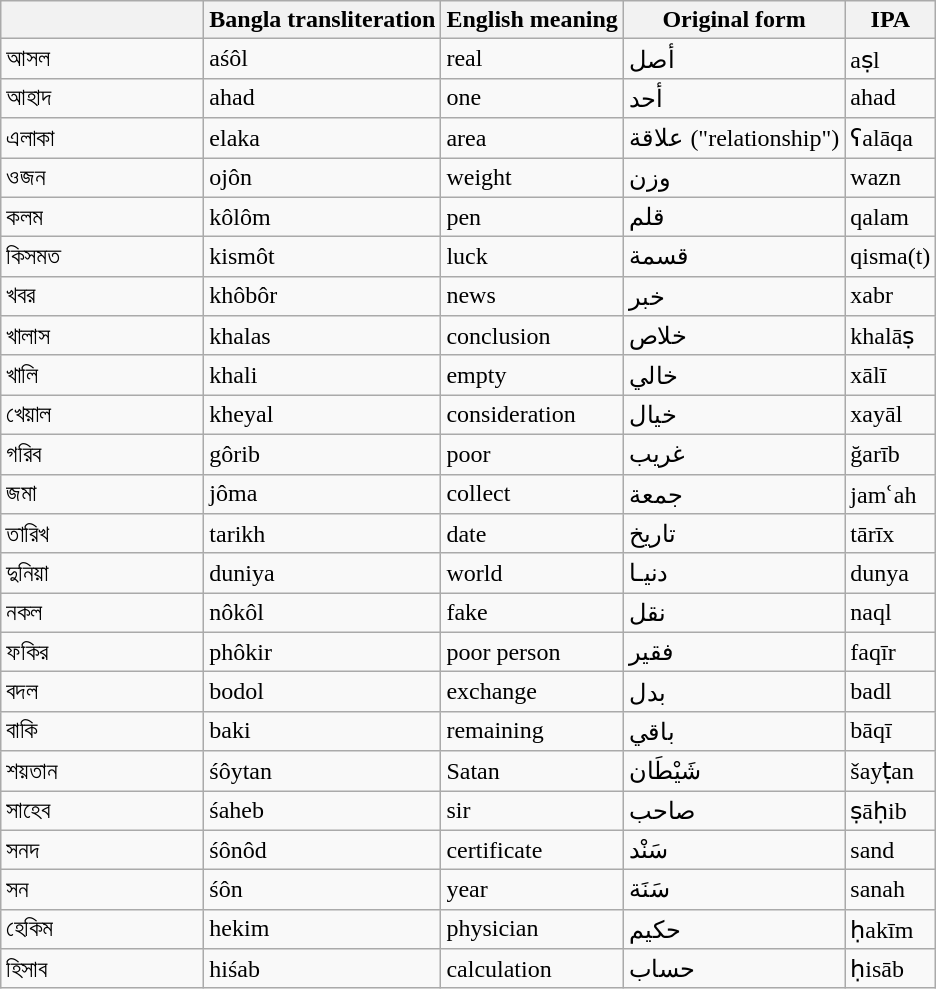<table class="wikitable">
<tr>
<th></th>
<th>Bangla transliteration</th>
<th>English meaning</th>
<th>Original form</th>
<th>IPA</th>
</tr>
<tr>
<td style="width:08em">আসল</td>
<td>aśôl</td>
<td>real</td>
<td>أصل</td>
<td>aṣl</td>
</tr>
<tr>
<td>আহাদ</td>
<td>ahad</td>
<td>one</td>
<td>أحد</td>
<td>ahad</td>
</tr>
<tr>
<td>এলাকা</td>
<td>elaka</td>
<td>area</td>
<td>علاقة ("relationship")</td>
<td>ʕalāqa</td>
</tr>
<tr>
<td>ওজন</td>
<td>ojôn</td>
<td>weight</td>
<td>وزن</td>
<td>wazn</td>
</tr>
<tr>
<td>কলম</td>
<td>kôlôm</td>
<td>pen</td>
<td>قلم</td>
<td>qalam</td>
</tr>
<tr>
<td>কিসমত</td>
<td>kismôt</td>
<td>luck</td>
<td>قسمة</td>
<td>qisma(t)</td>
</tr>
<tr>
<td>খবর</td>
<td>khôbôr</td>
<td>news</td>
<td>خبر</td>
<td>xabr</td>
</tr>
<tr>
<td>খালাস</td>
<td>khalas</td>
<td>conclusion</td>
<td>خلاص</td>
<td>khalāṣ</td>
</tr>
<tr>
<td>খালি</td>
<td>khali</td>
<td>empty</td>
<td>خالي</td>
<td>xālī</td>
</tr>
<tr>
<td>খেয়াল</td>
<td>kheyal</td>
<td>consideration</td>
<td>خيال</td>
<td>xayāl</td>
</tr>
<tr>
<td>গরিব</td>
<td>gôrib</td>
<td>poor</td>
<td>غريب</td>
<td>ğarīb</td>
</tr>
<tr>
<td>জমা</td>
<td>jôma</td>
<td>collect</td>
<td>جمعة</td>
<td>jamʿah</td>
</tr>
<tr>
<td>তারিখ</td>
<td>tarikh</td>
<td>date</td>
<td>تاريخ</td>
<td>tārīx</td>
</tr>
<tr>
<td>দুনিয়া</td>
<td>duniya</td>
<td>world</td>
<td>دﻧﯿـا</td>
<td>dunya</td>
</tr>
<tr>
<td>নকল</td>
<td>nôkôl</td>
<td>fake</td>
<td>نقل</td>
<td>naql</td>
</tr>
<tr>
<td>ফকির</td>
<td>phôkir</td>
<td>poor person</td>
<td>فقير</td>
<td>faqīr</td>
</tr>
<tr>
<td>বদল</td>
<td>bodol</td>
<td>exchange</td>
<td>بدل</td>
<td>badl</td>
</tr>
<tr>
<td>বাকি</td>
<td>baki</td>
<td>remaining</td>
<td>باقي</td>
<td>bāqī</td>
</tr>
<tr>
<td>শয়তান</td>
<td>śôytan</td>
<td>Satan</td>
<td>شَيْطَان</td>
<td>šayṭan</td>
</tr>
<tr>
<td>সাহেব</td>
<td>śaheb</td>
<td>sir</td>
<td>صاحب</td>
<td>ṣāḥib</td>
</tr>
<tr>
<td>সনদ</td>
<td>śônôd</td>
<td>certificate</td>
<td>سَنْد</td>
<td>sand</td>
</tr>
<tr>
<td>সন</td>
<td>śôn</td>
<td>year</td>
<td>سَنَة</td>
<td>sanah</td>
</tr>
<tr>
<td>হেকিম</td>
<td>hekim</td>
<td>physician</td>
<td>حكيم</td>
<td>ḥakīm</td>
</tr>
<tr>
<td>হিসাব</td>
<td>hiśab</td>
<td>calculation</td>
<td>حساب</td>
<td>ḥisāb</td>
</tr>
</table>
